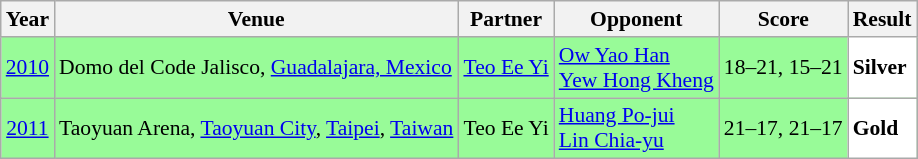<table class="sortable wikitable" style="font-size: 90%;">
<tr>
<th>Year</th>
<th>Venue</th>
<th>Partner</th>
<th>Opponent</th>
<th>Score</th>
<th>Result</th>
</tr>
<tr style="background:#98FB98">
<td align="center"><a href='#'>2010</a></td>
<td align="left">Domo del Code Jalisco, <a href='#'>Guadalajara, Mexico</a></td>
<td align="left"> <a href='#'>Teo Ee Yi</a></td>
<td align="left"> <a href='#'>Ow Yao Han</a> <br>  <a href='#'>Yew Hong Kheng</a></td>
<td align="left">18–21, 15–21</td>
<td style="text-align:left; background:white"> <strong>Silver</strong></td>
</tr>
<tr style="background:#98FB98">
<td align="center"><a href='#'>2011</a></td>
<td align="left">Taoyuan Arena, <a href='#'>Taoyuan City</a>, <a href='#'>Taipei</a>, <a href='#'>Taiwan</a></td>
<td align="left"> Teo Ee Yi</td>
<td align="left"> <a href='#'>Huang Po-jui</a> <br>  <a href='#'>Lin Chia-yu</a></td>
<td align="left">21–17, 21–17</td>
<td style="text-align:left; background:white"> <strong>Gold</strong></td>
</tr>
</table>
